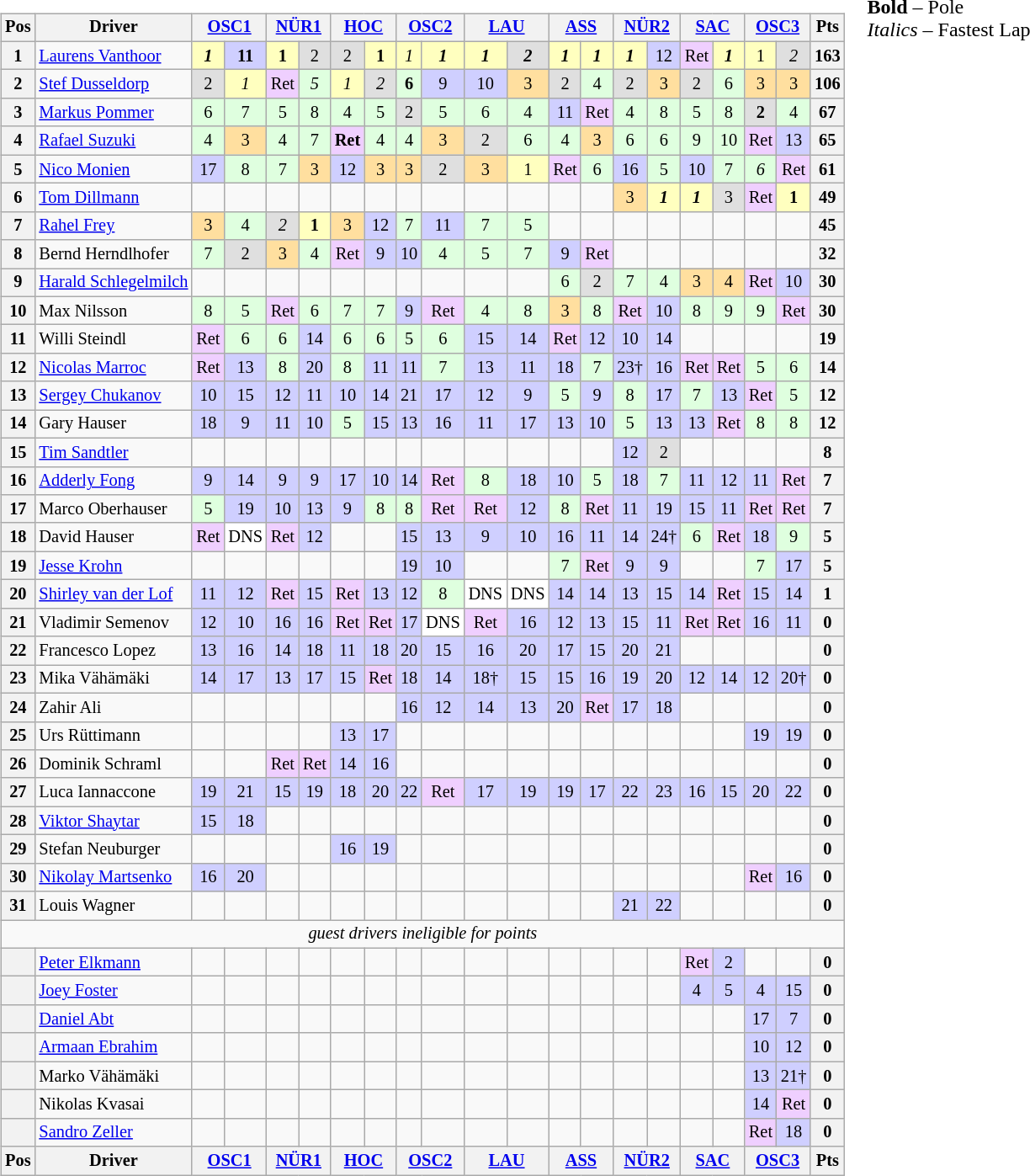<table>
<tr>
<td><br><table class="wikitable" style="font-size: 85%; text-align:center">
<tr valign="top">
<th valign="middle">Pos</th>
<th valign="middle">Driver</th>
<th colspan=2><a href='#'>OSC1</a></th>
<th colspan=2><a href='#'>NÜR1</a></th>
<th colspan=2><a href='#'>HOC</a></th>
<th colspan=2><a href='#'>OSC2</a></th>
<th colspan=2><a href='#'>LAU</a></th>
<th colspan=2><a href='#'>ASS</a></th>
<th colspan=2><a href='#'>NÜR2</a></th>
<th colspan=2><a href='#'>SAC</a></th>
<th colspan=2><a href='#'>OSC3</a></th>
<th valign="middle">Pts</th>
</tr>
<tr>
<th>1</th>
<td align=left> <a href='#'>Laurens Vanthoor</a></td>
<td style="background:#FFFFBF;"><strong><em>1</em></strong></td>
<td style="background:#CFCFFF;"><strong>11</strong></td>
<td style="background:#FFFFBF;"><strong>1</strong></td>
<td style="background:#DFDFDF;">2</td>
<td style="background:#DFDFDF;">2</td>
<td style="background:#FFFFBF;"><strong>1</strong></td>
<td style="background:#FFFFBF;"><em>1</em></td>
<td style="background:#FFFFBF;"><strong><em>1</em></strong></td>
<td style="background:#FFFFBF;"><strong><em>1</em></strong></td>
<td style="background:#DFDFDF;"><strong><em>2</em></strong></td>
<td style="background:#FFFFBF;"><strong><em>1</em></strong></td>
<td style="background:#FFFFBF;"><strong><em>1</em></strong></td>
<td style="background:#FFFFBF;"><strong><em>1</em></strong></td>
<td style="background:#CFCFFF;">12</td>
<td style="background:#EFCFFF;">Ret</td>
<td style="background:#FFFFBF;"><strong><em>1</em></strong></td>
<td style="background:#FFFFBF;">1</td>
<td style="background:#DFDFDF;"><em>2</em></td>
<th>163</th>
</tr>
<tr>
<th>2</th>
<td align=left> <a href='#'>Stef Dusseldorp</a></td>
<td style="background:#DFDFDF;">2</td>
<td style="background:#FFFFBF;"><em>1</em></td>
<td style="background:#EFCFFF;">Ret</td>
<td style="background:#DFFFDF;"><em>5</em></td>
<td style="background:#FFFFBF;"><em>1</em></td>
<td style="background:#DFDFDF;"><em>2</em></td>
<td style="background:#DFFFDF;"><strong>6</strong></td>
<td style="background:#CFCFFF;">9</td>
<td style="background:#CFCFFF;">10</td>
<td style="background:#FFDF9F;">3</td>
<td style="background:#DFDFDF;">2</td>
<td style="background:#DFFFDF;">4</td>
<td style="background:#DFDFDF;">2</td>
<td style="background:#FFDF9F;">3</td>
<td style="background:#DFDFDF;">2</td>
<td style="background:#DFFFDF;">6</td>
<td style="background:#FFDF9F;">3</td>
<td style="background:#FFDF9F;">3</td>
<th>106</th>
</tr>
<tr>
<th>3</th>
<td align=left> <a href='#'>Markus Pommer</a></td>
<td style="background:#DFFFDF;">6</td>
<td style="background:#DFFFDF;">7</td>
<td style="background:#DFFFDF;">5</td>
<td style="background:#DFFFDF;">8</td>
<td style="background:#DFFFDF;">4</td>
<td style="background:#DFFFDF;">5</td>
<td style="background:#DFDFDF;">2</td>
<td style="background:#DFFFDF;">5</td>
<td style="background:#DFFFDF;">6</td>
<td style="background:#DFFFDF;">4</td>
<td style="background:#CFCFFF;">11</td>
<td style="background:#EFCFFF;">Ret</td>
<td style="background:#DFFFDF;">4</td>
<td style="background:#DFFFDF;">8</td>
<td style="background:#DFFFDF;">5</td>
<td style="background:#DFFFDF;">8</td>
<td style="background:#DFDFDF;"><strong>2</strong></td>
<td style="background:#DFFFDF;">4</td>
<th>67</th>
</tr>
<tr>
<th>4</th>
<td align=left> <a href='#'>Rafael Suzuki</a></td>
<td style="background:#DFFFDF;">4</td>
<td style="background:#FFDF9F;">3</td>
<td style="background:#DFFFDF;">4</td>
<td style="background:#DFFFDF;">7</td>
<td style="background:#EFCFFF;"><strong>Ret</strong></td>
<td style="background:#DFFFDF;">4</td>
<td style="background:#DFFFDF;">4</td>
<td style="background:#FFDF9F;">3</td>
<td style="background:#DFDFDF;">2</td>
<td style="background:#DFFFDF;">6</td>
<td style="background:#DFFFDF;">4</td>
<td style="background:#FFDF9F;">3</td>
<td style="background:#DFFFDF;">6</td>
<td style="background:#DFFFDF;">6</td>
<td style="background:#DFFFDF;">9</td>
<td style="background:#DFFFDF;">10</td>
<td style="background:#EFCFFF;">Ret</td>
<td style="background:#CFCFFF;">13</td>
<th>65</th>
</tr>
<tr>
<th>5</th>
<td align=left> <a href='#'>Nico Monien</a></td>
<td style="background:#CFCFFF;">17</td>
<td style="background:#DFFFDF;">8</td>
<td style="background:#DFFFDF;">7</td>
<td style="background:#FFDF9F;">3</td>
<td style="background:#CFCFFF;">12</td>
<td style="background:#FFDF9F;">3</td>
<td style="background:#FFDF9F;">3</td>
<td style="background:#DFDFDF;">2</td>
<td style="background:#FFDF9F;">3</td>
<td style="background:#FFFFBF;">1</td>
<td style="background:#EFCFFF;">Ret</td>
<td style="background:#DFFFDF;">6</td>
<td style="background:#CFCFFF;">16</td>
<td style="background:#DFFFDF;">5</td>
<td style="background:#CFCFFF;">10</td>
<td style="background:#DFFFDF;">7</td>
<td style="background:#DFFFDF;"><em>6</em></td>
<td style="background:#EFCFFF;">Ret</td>
<th>61</th>
</tr>
<tr>
<th>6</th>
<td align=left> <a href='#'>Tom Dillmann</a></td>
<td></td>
<td></td>
<td></td>
<td></td>
<td></td>
<td></td>
<td></td>
<td></td>
<td></td>
<td></td>
<td></td>
<td></td>
<td style="background:#FFDF9F;">3</td>
<td style="background:#FFFFBF;"><strong><em>1</em></strong></td>
<td style="background:#FFFFBF;"><strong><em>1</em></strong></td>
<td style="background:#DFDFDF;">3</td>
<td style="background:#EFCFFF;">Ret</td>
<td style="background:#FFFFBF;"><strong>1</strong></td>
<th>49</th>
</tr>
<tr>
<th>7</th>
<td align=left> <a href='#'>Rahel Frey</a></td>
<td style="background:#FFDF9F;">3</td>
<td style="background:#DFFFDF;">4</td>
<td style="background:#DFDFDF;"><em>2</em></td>
<td style="background:#FFFFBF;"><strong>1</strong></td>
<td style="background:#FFDF9F;">3</td>
<td style="background:#CFCFFF;">12</td>
<td style="background:#DFFFDF;">7</td>
<td style="background:#CFCFFF;">11</td>
<td style="background:#DFFFDF;">7</td>
<td style="background:#DFFFDF;">5</td>
<td></td>
<td></td>
<td></td>
<td></td>
<td></td>
<td></td>
<td></td>
<td></td>
<th>45</th>
</tr>
<tr>
<th>8</th>
<td align=left> Bernd Herndlhofer</td>
<td style="background:#DFFFDF;">7</td>
<td style="background:#DFDFDF;">2</td>
<td style="background:#FFDF9F;">3</td>
<td style="background:#DFFFDF;">4</td>
<td style="background:#EFCFFF;">Ret</td>
<td style="background:#CFCFFF;">9</td>
<td style="background:#CFCFFF;">10</td>
<td style="background:#DFFFDF;">4</td>
<td style="background:#DFFFDF;">5</td>
<td style="background:#DFFFDF;">7</td>
<td style="background:#CFCFFF;">9</td>
<td style="background:#EFCFFF;">Ret</td>
<td></td>
<td></td>
<td></td>
<td></td>
<td></td>
<td></td>
<th>32</th>
</tr>
<tr>
<th>9</th>
<td align=left nowrap> <a href='#'>Harald Schlegelmilch</a></td>
<td></td>
<td></td>
<td></td>
<td></td>
<td></td>
<td></td>
<td></td>
<td></td>
<td></td>
<td></td>
<td style="background:#DFFFDF;">6</td>
<td style="background:#DFDFDF;">2</td>
<td style="background:#DFFFDF;">7</td>
<td style="background:#DFFFDF;">4</td>
<td style="background:#FFDF9F;">3</td>
<td style="background:#FFDF9F;">4</td>
<td style="background:#EFCFFF;">Ret</td>
<td style="background:#CFCFFF;">10</td>
<th>30</th>
</tr>
<tr>
<th>10</th>
<td align=left> Max Nilsson</td>
<td style="background:#DFFFDF;">8</td>
<td style="background:#DFFFDF;">5</td>
<td style="background:#EFCFFF;">Ret</td>
<td style="background:#DFFFDF;">6</td>
<td style="background:#DFFFDF;">7</td>
<td style="background:#DFFFDF;">7</td>
<td style="background:#CFCFFF;">9</td>
<td style="background:#EFCFFF;">Ret</td>
<td style="background:#DFFFDF;">4</td>
<td style="background:#DFFFDF;">8</td>
<td style="background:#FFDF9F;">3</td>
<td style="background:#DFFFDF;">8</td>
<td style="background:#EFCFFF;">Ret</td>
<td style="background:#CFCFFF;">10</td>
<td style="background:#DFFFDF;">8</td>
<td style="background:#DFFFDF;">9</td>
<td style="background:#DFFFDF;">9</td>
<td style="background:#EFCFFF;">Ret</td>
<th>30</th>
</tr>
<tr>
<th>11</th>
<td align=left> Willi Steindl</td>
<td style="background:#EFCFFF;">Ret</td>
<td style="background:#DFFFDF;">6</td>
<td style="background:#DFFFDF;">6</td>
<td style="background:#CFCFFF;">14</td>
<td style="background:#DFFFDF;">6</td>
<td style="background:#DFFFDF;">6</td>
<td style="background:#DFFFDF;">5</td>
<td style="background:#DFFFDF;">6</td>
<td style="background:#CFCFFF;">15</td>
<td style="background:#CFCFFF;">14</td>
<td style="background:#EFCFFF;">Ret</td>
<td style="background:#CFCFFF;">12</td>
<td style="background:#CFCFFF;">10</td>
<td style="background:#CFCFFF;">14</td>
<td></td>
<td></td>
<td></td>
<td></td>
<th>19</th>
</tr>
<tr>
<th>12</th>
<td align=left> <a href='#'>Nicolas Marroc</a></td>
<td style="background:#EFCFFF;">Ret</td>
<td style="background:#CFCFFF;">13</td>
<td style="background:#DFFFDF;">8</td>
<td style="background:#CFCFFF;">20</td>
<td style="background:#DFFFDF;">8</td>
<td style="background:#CFCFFF;">11</td>
<td style="background:#CFCFFF;">11</td>
<td style="background:#DFFFDF;">7</td>
<td style="background:#CFCFFF;">13</td>
<td style="background:#CFCFFF;">11</td>
<td style="background:#CFCFFF;">18</td>
<td style="background:#DFFFDF;">7</td>
<td style="background:#CFCFFF;">23†</td>
<td style="background:#CFCFFF;">16</td>
<td style="background:#EFCFFF;">Ret</td>
<td style="background:#EFCFFF;">Ret</td>
<td style="background:#DFFFDF;">5</td>
<td style="background:#DFFFDF;">6</td>
<th>14</th>
</tr>
<tr>
<th>13</th>
<td align=left> <a href='#'>Sergey Chukanov</a></td>
<td style="background:#CFCFFF;">10</td>
<td style="background:#CFCFFF;">15</td>
<td style="background:#CFCFFF;">12</td>
<td style="background:#CFCFFF;">11</td>
<td style="background:#CFCFFF;">10</td>
<td style="background:#CFCFFF;">14</td>
<td style="background:#CFCFFF;">21</td>
<td style="background:#CFCFFF;">17</td>
<td style="background:#CFCFFF;">12</td>
<td style="background:#CFCFFF;">9</td>
<td style="background:#DFFFDF;">5</td>
<td style="background:#CFCFFF;">9</td>
<td style="background:#DFFFDF;">8</td>
<td style="background:#CFCFFF;">17</td>
<td style="background:#DFFFDF;">7</td>
<td style="background:#CFCFFF;">13</td>
<td style="background:#EFCFFF;">Ret</td>
<td style="background:#DFFFDF;">5</td>
<th>12</th>
</tr>
<tr>
<th>14</th>
<td align=left> Gary Hauser</td>
<td style="background:#CFCFFF;">18</td>
<td style="background:#CFCFFF;">9</td>
<td style="background:#CFCFFF;">11</td>
<td style="background:#CFCFFF;">10</td>
<td style="background:#DFFFDF;">5</td>
<td style="background:#CFCFFF;">15</td>
<td style="background:#CFCFFF;">13</td>
<td style="background:#CFCFFF;">16</td>
<td style="background:#CFCFFF;">11</td>
<td style="background:#CFCFFF;">17</td>
<td style="background:#CFCFFF;">13</td>
<td style="background:#CFCFFF;">10</td>
<td style="background:#DFFFDF;">5</td>
<td style="background:#CFCFFF;">13</td>
<td style="background:#CFCFFF;">13</td>
<td style="background:#EFCFFF;">Ret</td>
<td style="background:#DFFFDF;">8</td>
<td style="background:#DFFFDF;">8</td>
<th>12</th>
</tr>
<tr>
<th>15</th>
<td align=left> <a href='#'>Tim Sandtler</a></td>
<td></td>
<td></td>
<td></td>
<td></td>
<td></td>
<td></td>
<td></td>
<td></td>
<td></td>
<td></td>
<td></td>
<td></td>
<td style="background:#CFCFFF;">12</td>
<td style="background:#DFDFDF;">2</td>
<td></td>
<td></td>
<td></td>
<td></td>
<th>8</th>
</tr>
<tr>
<th>16</th>
<td align=left> <a href='#'>Adderly Fong</a></td>
<td style="background:#CFCFFF;">9</td>
<td style="background:#CFCFFF;">14</td>
<td style="background:#CFCFFF;">9</td>
<td style="background:#CFCFFF;">9</td>
<td style="background:#CFCFFF;">17</td>
<td style="background:#CFCFFF;">10</td>
<td style="background:#CFCFFF;">14</td>
<td style="background:#EFCFFF;">Ret</td>
<td style="background:#DFFFDF;">8</td>
<td style="background:#CFCFFF;">18</td>
<td style="background:#CFCFFF;">10</td>
<td style="background:#DFFFDF;">5</td>
<td style="background:#CFCFFF;">18</td>
<td style="background:#DFFFDF;">7</td>
<td style="background:#CFCFFF;">11</td>
<td style="background:#CFCFFF;">12</td>
<td style="background:#CFCFFF;">11</td>
<td style="background:#EFCFFF;">Ret</td>
<th>7</th>
</tr>
<tr>
<th>17</th>
<td align=left> Marco Oberhauser</td>
<td style="background:#DFFFDF;">5</td>
<td style="background:#CFCFFF;">19</td>
<td style="background:#CFCFFF;">10</td>
<td style="background:#CFCFFF;">13</td>
<td style="background:#CFCFFF;">9</td>
<td style="background:#DFFFDF;">8</td>
<td style="background:#DFFFDF;">8</td>
<td style="background:#EFCFFF;">Ret</td>
<td style="background:#EFCFFF;">Ret</td>
<td style="background:#CFCFFF;">12</td>
<td style="background:#DFFFDF;">8</td>
<td style="background:#EFCFFF;">Ret</td>
<td style="background:#CFCFFF;">11</td>
<td style="background:#CFCFFF;">19</td>
<td style="background:#CFCFFF;">15</td>
<td style="background:#CFCFFF;">11</td>
<td style="background:#EFCFFF;">Ret</td>
<td style="background:#EFCFFF;">Ret</td>
<th>7</th>
</tr>
<tr>
<th>18</th>
<td align=left> David Hauser</td>
<td style="background:#EFCFFF;">Ret</td>
<td style="background:#FFFFFF;">DNS</td>
<td style="background:#EFCFFF;">Ret</td>
<td style="background:#CFCFFF;">12</td>
<td></td>
<td></td>
<td style="background:#CFCFFF;">15</td>
<td style="background:#CFCFFF;">13</td>
<td style="background:#CFCFFF;">9</td>
<td style="background:#CFCFFF;">10</td>
<td style="background:#CFCFFF;">16</td>
<td style="background:#CFCFFF;">11</td>
<td style="background:#CFCFFF;">14</td>
<td style="background:#CFCFFF;">24†</td>
<td style="background:#DFFFDF;">6</td>
<td style="background:#EFCFFF;">Ret</td>
<td style="background:#CFCFFF;">18</td>
<td style="background:#DFFFDF;">9</td>
<th>5</th>
</tr>
<tr>
<th>19</th>
<td align=left> <a href='#'>Jesse Krohn</a></td>
<td></td>
<td></td>
<td></td>
<td></td>
<td></td>
<td></td>
<td style="background:#CFCFFF;">19</td>
<td style="background:#CFCFFF;">10</td>
<td></td>
<td></td>
<td style="background:#DFFFDF;">7</td>
<td style="background:#EFCFFF;">Ret</td>
<td style="background:#CFCFFF;">9</td>
<td style="background:#CFCFFF;">9</td>
<td></td>
<td></td>
<td style="background:#DFFFDF;">7</td>
<td style="background:#CFCFFF;">17</td>
<th>5</th>
</tr>
<tr>
<th>20</th>
<td align=left> <a href='#'>Shirley van der Lof</a></td>
<td style="background:#CFCFFF;">11</td>
<td style="background:#CFCFFF;">12</td>
<td style="background:#EFCFFF;">Ret</td>
<td style="background:#CFCFFF;">15</td>
<td style="background:#EFCFFF;">Ret</td>
<td style="background:#CFCFFF;">13</td>
<td style="background:#CFCFFF;">12</td>
<td style="background:#DFFFDF;">8</td>
<td style="background:#FFFFFF;">DNS</td>
<td style="background:#FFFFFF;">DNS</td>
<td style="background:#CFCFFF;">14</td>
<td style="background:#CFCFFF;">14</td>
<td style="background:#CFCFFF;">13</td>
<td style="background:#CFCFFF;">15</td>
<td style="background:#CFCFFF;">14</td>
<td style="background:#EFCFFF;">Ret</td>
<td style="background:#CFCFFF;">15</td>
<td style="background:#CFCFFF;">14</td>
<th>1</th>
</tr>
<tr>
<th>21</th>
<td align=left> Vladimir Semenov</td>
<td style="background:#CFCFFF;">12</td>
<td style="background:#CFCFFF;">10</td>
<td style="background:#CFCFFF;">16</td>
<td style="background:#CFCFFF;">16</td>
<td style="background:#EFCFFF;">Ret</td>
<td style="background:#EFCFFF;">Ret</td>
<td style="background:#CFCFFF;">17</td>
<td style="background:#FFFFFF;">DNS</td>
<td style="background:#EFCFFF;">Ret</td>
<td style="background:#CFCFFF;">16</td>
<td style="background:#CFCFFF;">12</td>
<td style="background:#CFCFFF;">13</td>
<td style="background:#CFCFFF;">15</td>
<td style="background:#CFCFFF;">11</td>
<td style="background:#EFCFFF;">Ret</td>
<td style="background:#EFCFFF;">Ret</td>
<td style="background:#CFCFFF;">16</td>
<td style="background:#CFCFFF;">11</td>
<th>0</th>
</tr>
<tr>
<th>22</th>
<td align=left> Francesco Lopez</td>
<td style="background:#CFCFFF;">13</td>
<td style="background:#CFCFFF;">16</td>
<td style="background:#CFCFFF;">14</td>
<td style="background:#CFCFFF;">18</td>
<td style="background:#CFCFFF;">11</td>
<td style="background:#CFCFFF;">18</td>
<td style="background:#CFCFFF;">20</td>
<td style="background:#CFCFFF;">15</td>
<td style="background:#CFCFFF;">16</td>
<td style="background:#CFCFFF;">20</td>
<td style="background:#CFCFFF;">17</td>
<td style="background:#CFCFFF;">15</td>
<td style="background:#CFCFFF;">20</td>
<td style="background:#CFCFFF;">21</td>
<td></td>
<td></td>
<td></td>
<td></td>
<th>0</th>
</tr>
<tr>
<th>23</th>
<td align=left> Mika Vähämäki</td>
<td style="background:#CFCFFF;">14</td>
<td style="background:#CFCFFF;">17</td>
<td style="background:#CFCFFF;">13</td>
<td style="background:#CFCFFF;">17</td>
<td style="background:#CFCFFF;">15</td>
<td style="background:#EFCFFF;">Ret</td>
<td style="background:#CFCFFF;">18</td>
<td style="background:#CFCFFF;">14</td>
<td style="background:#CFCFFF;">18†</td>
<td style="background:#CFCFFF;">15</td>
<td style="background:#CFCFFF;">15</td>
<td style="background:#CFCFFF;">16</td>
<td style="background:#CFCFFF;">19</td>
<td style="background:#CFCFFF;">20</td>
<td style="background:#CFCFFF;">12</td>
<td style="background:#CFCFFF;">14</td>
<td style="background:#CFCFFF;">12</td>
<td style="background:#CFCFFF;">20†</td>
<th>0</th>
</tr>
<tr>
<th>24</th>
<td align=left> Zahir Ali</td>
<td></td>
<td></td>
<td></td>
<td></td>
<td></td>
<td></td>
<td style="background:#CFCFFF;">16</td>
<td style="background:#CFCFFF;">12</td>
<td style="background:#CFCFFF;">14</td>
<td style="background:#CFCFFF;">13</td>
<td style="background:#CFCFFF;">20</td>
<td style="background:#EFCFFF;">Ret</td>
<td style="background:#CFCFFF;">17</td>
<td style="background:#CFCFFF;">18</td>
<td></td>
<td></td>
<td></td>
<td></td>
<th>0</th>
</tr>
<tr>
<th>25</th>
<td align=left> Urs Rüttimann</td>
<td></td>
<td></td>
<td></td>
<td></td>
<td style="background:#CFCFFF;">13</td>
<td style="background:#CFCFFF;">17</td>
<td></td>
<td></td>
<td></td>
<td></td>
<td></td>
<td></td>
<td></td>
<td></td>
<td></td>
<td></td>
<td style="background:#CFCFFF;">19</td>
<td style="background:#CFCFFF;">19</td>
<th>0</th>
</tr>
<tr>
<th>26</th>
<td align=left> Dominik Schraml</td>
<td></td>
<td></td>
<td style="background:#EFCFFF;">Ret</td>
<td style="background:#EFCFFF;">Ret</td>
<td style="background:#CFCFFF;">14</td>
<td style="background:#CFCFFF;">16</td>
<td></td>
<td></td>
<td></td>
<td></td>
<td></td>
<td></td>
<td></td>
<td></td>
<td></td>
<td></td>
<td></td>
<td></td>
<th>0</th>
</tr>
<tr>
<th>27</th>
<td align=left> Luca Iannaccone</td>
<td style="background:#CFCFFF;">19</td>
<td style="background:#CFCFFF;">21</td>
<td style="background:#CFCFFF;">15</td>
<td style="background:#CFCFFF;">19</td>
<td style="background:#CFCFFF;">18</td>
<td style="background:#CFCFFF;">20</td>
<td style="background:#CFCFFF;">22</td>
<td style="background:#EFCFFF;">Ret</td>
<td style="background:#CFCFFF;">17</td>
<td style="background:#CFCFFF;">19</td>
<td style="background:#CFCFFF;">19</td>
<td style="background:#CFCFFF;">17</td>
<td style="background:#CFCFFF;">22</td>
<td style="background:#CFCFFF;">23</td>
<td style="background:#CFCFFF;">16</td>
<td style="background:#CFCFFF;">15</td>
<td style="background:#CFCFFF;">20</td>
<td style="background:#CFCFFF;">22</td>
<th>0</th>
</tr>
<tr>
<th>28</th>
<td align=left> <a href='#'>Viktor Shaytar</a></td>
<td style="background:#CFCFFF;">15</td>
<td style="background:#CFCFFF;">18</td>
<td></td>
<td></td>
<td></td>
<td></td>
<td></td>
<td></td>
<td></td>
<td></td>
<td></td>
<td></td>
<td></td>
<td></td>
<td></td>
<td></td>
<td></td>
<td></td>
<th>0</th>
</tr>
<tr>
<th>29</th>
<td align=left> Stefan Neuburger</td>
<td></td>
<td></td>
<td></td>
<td></td>
<td style="background:#CFCFFF;">16</td>
<td style="background:#CFCFFF;">19</td>
<td></td>
<td></td>
<td></td>
<td></td>
<td></td>
<td></td>
<td></td>
<td></td>
<td></td>
<td></td>
<td></td>
<td></td>
<th>0</th>
</tr>
<tr>
<th>30</th>
<td align=left> <a href='#'>Nikolay Martsenko</a></td>
<td style="background:#CFCFFF;">16</td>
<td style="background:#CFCFFF;">20</td>
<td></td>
<td></td>
<td></td>
<td></td>
<td></td>
<td></td>
<td></td>
<td></td>
<td></td>
<td></td>
<td></td>
<td></td>
<td></td>
<td></td>
<td style="background:#EFCFFF;">Ret</td>
<td style="background:#CFCFFF;">16</td>
<th>0</th>
</tr>
<tr>
<th>31</th>
<td align=left> Louis Wagner</td>
<td></td>
<td></td>
<td></td>
<td></td>
<td></td>
<td></td>
<td></td>
<td></td>
<td></td>
<td></td>
<td></td>
<td></td>
<td style="background:#CFCFFF;">21</td>
<td style="background:#CFCFFF;">22</td>
<td></td>
<td></td>
<td></td>
<td></td>
<th>0</th>
</tr>
<tr>
<td colspan=21 align=center><em>guest drivers ineligible for points</em></td>
</tr>
<tr>
<th></th>
<td align=left> <a href='#'>Peter Elkmann</a></td>
<td></td>
<td></td>
<td></td>
<td></td>
<td></td>
<td></td>
<td></td>
<td></td>
<td></td>
<td></td>
<td></td>
<td></td>
<td></td>
<td></td>
<td style="background:#EFCFFF;">Ret</td>
<td style="background:#CFCFFF;">2</td>
<td></td>
<td></td>
<th>0</th>
</tr>
<tr>
<th></th>
<td align=left> <a href='#'>Joey Foster</a></td>
<td></td>
<td></td>
<td></td>
<td></td>
<td></td>
<td></td>
<td></td>
<td></td>
<td></td>
<td></td>
<td></td>
<td></td>
<td></td>
<td></td>
<td style="background:#CFCFFF;">4</td>
<td style="background:#CFCFFF;">5</td>
<td style="background:#CFCFFF;">4</td>
<td style="background:#CFCFFF;">15</td>
<th>0</th>
</tr>
<tr>
<th></th>
<td align=left> <a href='#'>Daniel Abt</a></td>
<td></td>
<td></td>
<td></td>
<td></td>
<td></td>
<td></td>
<td></td>
<td></td>
<td></td>
<td></td>
<td></td>
<td></td>
<td></td>
<td></td>
<td></td>
<td></td>
<td style="background:#CFCFFF;">17</td>
<td style="background:#CFCFFF;">7</td>
<th>0</th>
</tr>
<tr>
<th></th>
<td align=left> <a href='#'>Armaan Ebrahim</a></td>
<td></td>
<td></td>
<td></td>
<td></td>
<td></td>
<td></td>
<td></td>
<td></td>
<td></td>
<td></td>
<td></td>
<td></td>
<td></td>
<td></td>
<td></td>
<td></td>
<td style="background:#CFCFFF;">10</td>
<td style="background:#CFCFFF;">12</td>
<th>0</th>
</tr>
<tr>
<th></th>
<td align=left> Marko Vähämäki</td>
<td></td>
<td></td>
<td></td>
<td></td>
<td></td>
<td></td>
<td></td>
<td></td>
<td></td>
<td></td>
<td></td>
<td></td>
<td></td>
<td></td>
<td></td>
<td></td>
<td style="background:#CFCFFF;">13</td>
<td style="background:#CFCFFF;">21†</td>
<th>0</th>
</tr>
<tr>
<th></th>
<td align=left> Nikolas Kvasai</td>
<td></td>
<td></td>
<td></td>
<td></td>
<td></td>
<td></td>
<td></td>
<td></td>
<td></td>
<td></td>
<td></td>
<td></td>
<td></td>
<td></td>
<td></td>
<td></td>
<td style="background:#CFCFFF;">14</td>
<td style="background:#EFCFFF;">Ret</td>
<th>0</th>
</tr>
<tr>
<th></th>
<td align=left> <a href='#'>Sandro Zeller</a></td>
<td></td>
<td></td>
<td></td>
<td></td>
<td></td>
<td></td>
<td></td>
<td></td>
<td></td>
<td></td>
<td></td>
<td></td>
<td></td>
<td></td>
<td></td>
<td></td>
<td style="background:#EFCFFF;">Ret</td>
<td style="background:#CFCFFF;">18</td>
<th>0</th>
</tr>
<tr valign="top">
<th valign="middle">Pos</th>
<th valign="middle">Driver</th>
<th colspan=2><a href='#'>OSC1</a></th>
<th colspan=2><a href='#'>NÜR1</a></th>
<th colspan=2><a href='#'>HOC</a></th>
<th colspan=2><a href='#'>OSC2</a></th>
<th colspan=2><a href='#'>LAU</a></th>
<th colspan=2><a href='#'>ASS</a></th>
<th colspan=2><a href='#'>NÜR2</a></th>
<th colspan=2><a href='#'>SAC</a></th>
<th colspan=2><a href='#'>OSC3</a></th>
<th valign="middle">Pts</th>
</tr>
</table>
</td>
<td valign="top"><br>
<span><strong>Bold</strong> – Pole<br>
<em>Italics</em> – Fastest Lap</span></td>
</tr>
</table>
